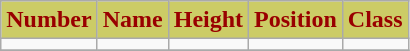<table class="wikitable" style="text-align:center">
<tr>
<th style=" background:#CCCC66;color:#990000;">Number</th>
<th style=" background:#CCCC66;color:#990000;">Name</th>
<th style=" background:#CCCC66;color:#990000;">Height</th>
<th style=" background:#CCCC66;color:#990000;">Position</th>
<th style=" background:#CCCC66;color:#990000;">Class</th>
</tr>
<tr>
<td></td>
<td></td>
<td></td>
<td></td>
<td></td>
</tr>
<tr>
</tr>
</table>
